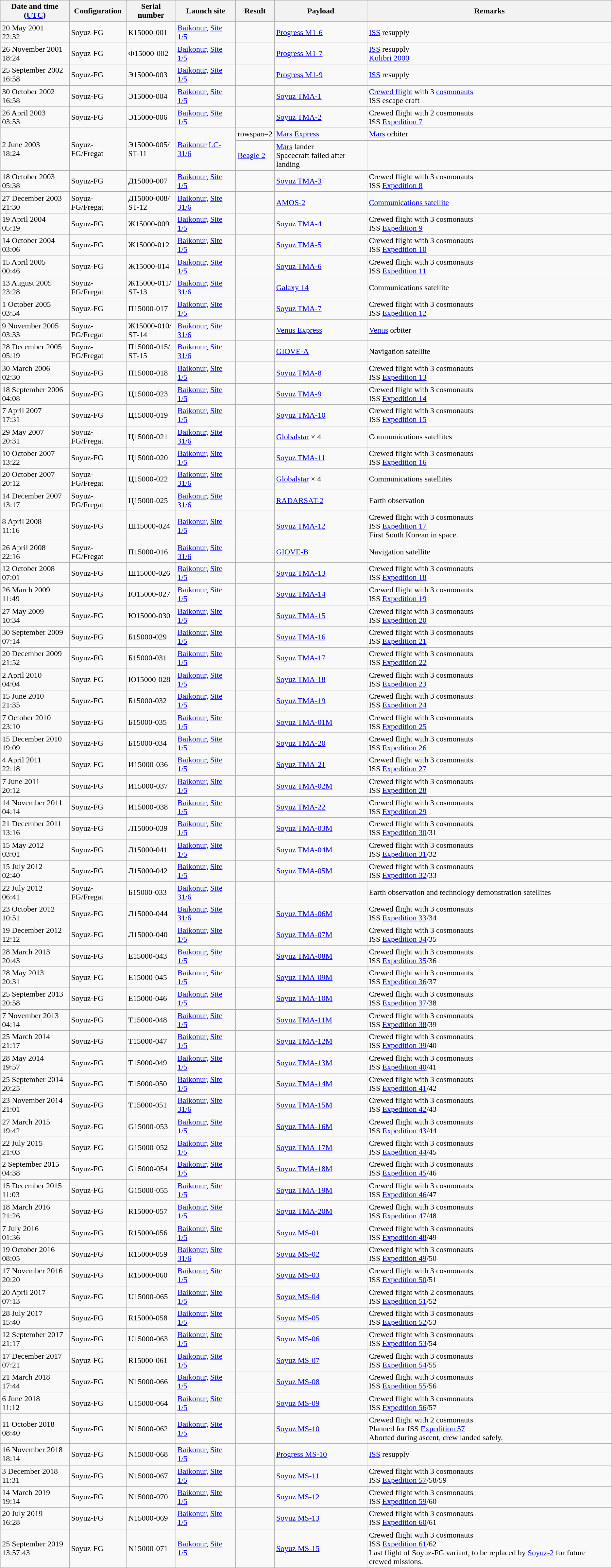<table class="wikitable sortable collapsible">
<tr>
<th>Date and time (<a href='#'>UTC</a>)</th>
<th>Configuration</th>
<th>Serial number</th>
<th>Launch site</th>
<th>Result</th>
<th>Payload</th>
<th>Remarks</th>
</tr>
<tr>
<td>20 May 2001 <br> 22:32</td>
<td>Soyuz-FG</td>
<td>К15000-001</td>
<td><a href='#'>Baikonur</a>, <a href='#'>Site 1/5</a></td>
<td></td>
<td><a href='#'>Progress M1-6</a></td>
<td><a href='#'>ISS</a> resupply</td>
</tr>
<tr>
<td>26 November 2001 <br> 18:24</td>
<td>Soyuz-FG</td>
<td>Ф15000-002</td>
<td><a href='#'>Baikonur</a>, <a href='#'>Site 1/5</a></td>
<td></td>
<td><a href='#'>Progress M1-7</a></td>
<td><a href='#'>ISS</a> resupply <br> <a href='#'>Kolibri 2000</a></td>
</tr>
<tr>
<td>25 September 2002 <br> 16:58</td>
<td>Soyuz-FG</td>
<td>Э15000-003</td>
<td><a href='#'>Baikonur</a>, <a href='#'>Site 1/5</a></td>
<td></td>
<td><a href='#'>Progress M1-9</a></td>
<td><a href='#'>ISS</a> resupply</td>
</tr>
<tr>
<td>30 October 2002 <br> 16:58</td>
<td>Soyuz-FG</td>
<td>Э15000-004</td>
<td><a href='#'>Baikonur</a>, <a href='#'>Site 1/5</a></td>
<td></td>
<td><a href='#'>Soyuz TMA-1</a></td>
<td><a href='#'>Crewed flight</a> with 3 <a href='#'>cosmonauts</a> <br> ISS escape craft</td>
</tr>
<tr>
<td>26 April 2003 <br> 03:53</td>
<td>Soyuz-FG</td>
<td>Э15000-006</td>
<td><a href='#'>Baikonur</a>, <a href='#'>Site 1/5</a></td>
<td></td>
<td><a href='#'>Soyuz TMA-2</a></td>
<td>Crewed flight with 2 cosmonauts <br> ISS <a href='#'>Expedition 7</a></td>
</tr>
<tr>
<td rowspan=2>2 June 2003 <br> 18:24</td>
<td rowspan=2>Soyuz-FG/Fregat</td>
<td rowspan=2>Э15000-005/<br>ST-11</td>
<td rowspan=2><a href='#'>Baikonur</a> <a href='#'>LC-31/6</a></td>
<td>rowspan=2   </td>
<td><a href='#'>Mars Express</a></td>
<td><a href='#'>Mars</a> orbiter</td>
</tr>
<tr>
<td><a href='#'>Beagle 2</a></td>
<td><a href='#'>Mars</a> lander <br> Spacecraft failed after landing</td>
</tr>
<tr>
<td>18 October 2003 <br> 05:38</td>
<td>Soyuz-FG</td>
<td>Д15000-007</td>
<td><a href='#'>Baikonur</a>, <a href='#'>Site 1/5</a></td>
<td></td>
<td><a href='#'>Soyuz TMA-3</a></td>
<td>Crewed flight with 3 cosmonauts <br> ISS <a href='#'>Expedition 8</a></td>
</tr>
<tr>
<td>27 December 2003 <br> 21:30</td>
<td>Soyuz-FG/Fregat</td>
<td>Д15000-008/<br>ST-12</td>
<td><a href='#'>Baikonur</a>, <a href='#'>Site 31/6</a></td>
<td></td>
<td><a href='#'>AMOS-2</a></td>
<td><a href='#'>Communications satellite</a></td>
</tr>
<tr>
<td>19 April 2004 <br> 05:19</td>
<td>Soyuz-FG</td>
<td>Ж15000-009</td>
<td><a href='#'>Baikonur</a>, <a href='#'>Site 1/5</a></td>
<td></td>
<td><a href='#'>Soyuz TMA-4</a></td>
<td>Crewed flight with 3 cosmonauts <br> ISS <a href='#'>Expedition 9</a></td>
</tr>
<tr>
<td>14 October 2004 <br> 03:06</td>
<td>Soyuz-FG</td>
<td>Ж15000-012</td>
<td><a href='#'>Baikonur</a>, <a href='#'>Site 1/5</a></td>
<td></td>
<td><a href='#'>Soyuz TMA-5</a></td>
<td>Crewed flight with 3 cosmonauts <br> ISS <a href='#'>Expedition 10</a></td>
</tr>
<tr>
<td>15 April 2005 <br> 00:46</td>
<td>Soyuz-FG</td>
<td>Ж15000-014</td>
<td><a href='#'>Baikonur</a>, <a href='#'>Site 1/5</a></td>
<td></td>
<td><a href='#'>Soyuz TMA-6</a></td>
<td>Crewed flight with 3 cosmonauts <br> ISS <a href='#'>Expedition 11</a></td>
</tr>
<tr>
<td>13 August 2005 <br> 23:28</td>
<td>Soyuz-FG/Fregat</td>
<td>Ж15000-011/<br>ST-13</td>
<td><a href='#'>Baikonur</a>, <a href='#'>Site 31/6</a></td>
<td></td>
<td><a href='#'>Galaxy 14</a></td>
<td>Communications satellite</td>
</tr>
<tr>
<td>1 October 2005 <br> 03:54</td>
<td>Soyuz-FG</td>
<td>П15000-017</td>
<td><a href='#'>Baikonur</a>, <a href='#'>Site 1/5</a></td>
<td></td>
<td><a href='#'>Soyuz TMA-7</a></td>
<td>Crewed flight with 3 cosmonauts <br> ISS <a href='#'>Expedition 12</a></td>
</tr>
<tr>
<td>9 November 2005 <br> 03:33</td>
<td>Soyuz-FG/Fregat</td>
<td>Ж15000-010/<br>ST-14</td>
<td><a href='#'>Baikonur</a>, <a href='#'>Site 31/6</a></td>
<td></td>
<td><a href='#'>Venus Express</a></td>
<td><a href='#'>Venus</a> orbiter</td>
</tr>
<tr>
<td>28 December 2005 <br> 05:19</td>
<td>Soyuz-FG/Fregat</td>
<td>П15000-015/<br>ST-15</td>
<td><a href='#'>Baikonur</a>, <a href='#'>Site 31/6</a></td>
<td></td>
<td><a href='#'>GIOVE-A</a></td>
<td>Navigation satellite</td>
</tr>
<tr>
<td>30 March 2006 <br> 02:30</td>
<td>Soyuz-FG</td>
<td>П15000-018</td>
<td><a href='#'>Baikonur</a>, <a href='#'>Site 1/5</a></td>
<td></td>
<td><a href='#'>Soyuz TMA-8</a></td>
<td>Crewed flight with 3 cosmonauts <br> ISS <a href='#'>Expedition 13</a></td>
</tr>
<tr>
<td>18 September 2006 <br> 04:08</td>
<td>Soyuz-FG</td>
<td>Ц15000-023</td>
<td><a href='#'>Baikonur</a>, <a href='#'>Site 1/5</a></td>
<td></td>
<td><a href='#'>Soyuz TMA-9</a></td>
<td>Crewed flight with 3 cosmonauts <br> ISS <a href='#'>Expedition 14</a></td>
</tr>
<tr>
<td>7 April 2007 <br> 17:31</td>
<td>Soyuz-FG</td>
<td>Ц15000-019</td>
<td><a href='#'>Baikonur</a>, <a href='#'>Site 1/5</a></td>
<td></td>
<td><a href='#'>Soyuz TMA-10</a></td>
<td>Crewed flight with 3 cosmonauts <br> ISS <a href='#'>Expedition 15</a></td>
</tr>
<tr>
<td>29 May 2007 <br> 20:31</td>
<td>Soyuz-FG/Fregat</td>
<td>Ц15000-021</td>
<td><a href='#'>Baikonur</a>, <a href='#'>Site 31/6</a></td>
<td></td>
<td nowrap><a href='#'>Globalstar</a> × 4</td>
<td>Communications satellites</td>
</tr>
<tr>
<td>10 October 2007 <br> 13:22 </td>
<td>Soyuz-FG</td>
<td>Ц15000-020</td>
<td><a href='#'>Baikonur</a>, <a href='#'>Site 1/5</a></td>
<td></td>
<td><a href='#'>Soyuz TMA-11</a></td>
<td>Crewed flight with 3 cosmonauts <br> ISS <a href='#'>Expedition 16</a></td>
</tr>
<tr>
<td>20 October 2007 <br> 20:12</td>
<td>Soyuz-FG/Fregat</td>
<td>Ц15000-022</td>
<td><a href='#'>Baikonur</a>, <a href='#'>Site 31/6</a></td>
<td></td>
<td><a href='#'>Globalstar</a> × 4</td>
<td>Communications satellites</td>
</tr>
<tr>
<td>14 December 2007 <br> 13:17</td>
<td>Soyuz-FG/Fregat</td>
<td>Ц15000-025</td>
<td><a href='#'>Baikonur</a>, <a href='#'>Site 31/6</a></td>
<td></td>
<td><a href='#'>RADARSAT-2</a></td>
<td>Earth observation</td>
</tr>
<tr>
<td>8 April 2008 <br> 11:16</td>
<td>Soyuz-FG</td>
<td>Ш15000-024</td>
<td><a href='#'>Baikonur</a>, <a href='#'>Site 1/5</a></td>
<td></td>
<td><a href='#'>Soyuz TMA-12</a></td>
<td>Crewed flight with 3 cosmonauts <br> ISS <a href='#'>Expedition 17</a> <br> First South Korean in space.</td>
</tr>
<tr>
<td>26 April 2008 <br> 22:16</td>
<td>Soyuz-FG/Fregat</td>
<td>П15000-016</td>
<td><a href='#'>Baikonur</a>, <a href='#'>Site 31/6</a></td>
<td></td>
<td><a href='#'>GIOVE-B</a></td>
<td>Navigation satellite</td>
</tr>
<tr>
<td>12 October 2008 <br> 07:01</td>
<td>Soyuz-FG</td>
<td>Ш15000-026</td>
<td><a href='#'>Baikonur</a>, <a href='#'>Site 1/5</a></td>
<td></td>
<td><a href='#'>Soyuz TMA-13</a></td>
<td>Crewed flight with 3 cosmonauts <br> ISS <a href='#'>Expedition 18</a></td>
</tr>
<tr>
<td>26 March 2009 <br> 11:49</td>
<td>Soyuz-FG</td>
<td>Ю15000-027</td>
<td><a href='#'>Baikonur</a>, <a href='#'>Site 1/5</a></td>
<td></td>
<td><a href='#'>Soyuz TMA-14</a></td>
<td>Crewed flight with 3 cosmonauts <br> ISS <a href='#'>Expedition 19</a></td>
</tr>
<tr>
<td>27 May 2009 <br> 10:34 </td>
<td>Soyuz-FG</td>
<td>Ю15000-030</td>
<td><a href='#'>Baikonur</a>, <a href='#'>Site 1/5</a></td>
<td></td>
<td><a href='#'>Soyuz TMA-15</a></td>
<td>Crewed flight with 3 cosmonauts <br> ISS <a href='#'>Expedition 20</a></td>
</tr>
<tr>
<td>30 September 2009 <br> 07:14</td>
<td>Soyuz-FG</td>
<td>Б15000-029</td>
<td><a href='#'>Baikonur</a>, <a href='#'>Site 1/5</a></td>
<td></td>
<td><a href='#'>Soyuz TMA-16</a></td>
<td>Crewed flight with 3 cosmonauts <br> ISS <a href='#'>Expedition 21</a></td>
</tr>
<tr>
<td>20 December 2009 <br> 21:52</td>
<td>Soyuz-FG</td>
<td>Б15000-031</td>
<td><a href='#'>Baikonur</a>, <a href='#'>Site 1/5</a></td>
<td></td>
<td><a href='#'>Soyuz TMA-17</a></td>
<td>Crewed flight with 3 cosmonauts <br> ISS <a href='#'>Expedition 22</a></td>
</tr>
<tr>
<td>2 April 2010 <br> 04:04</td>
<td>Soyuz-FG</td>
<td>Ю15000-028</td>
<td><a href='#'>Baikonur</a>, <a href='#'>Site 1/5</a></td>
<td></td>
<td><a href='#'>Soyuz TMA-18</a></td>
<td>Crewed flight with 3 cosmonauts <br> ISS <a href='#'>Expedition 23</a></td>
</tr>
<tr>
<td>15 June 2010 <br> 21:35</td>
<td>Soyuz-FG</td>
<td>Б15000-032</td>
<td><a href='#'>Baikonur</a>, <a href='#'>Site 1/5</a></td>
<td></td>
<td><a href='#'>Soyuz TMA-19</a></td>
<td>Crewed flight with 3 cosmonauts <br> ISS <a href='#'>Expedition 24</a></td>
</tr>
<tr>
<td>7 October 2010 <br> 23:10</td>
<td>Soyuz-FG</td>
<td>Б15000-035</td>
<td><a href='#'>Baikonur</a>, <a href='#'>Site 1/5</a></td>
<td></td>
<td nowrap><a href='#'>Soyuz TMA-01M</a></td>
<td>Crewed flight with 3 cosmonauts <br> ISS <a href='#'>Expedition 25</a></td>
</tr>
<tr>
<td>15 December 2010 <br> 19:09</td>
<td>Soyuz-FG</td>
<td>Б15000-034</td>
<td><a href='#'>Baikonur</a>, <a href='#'>Site 1/5</a></td>
<td></td>
<td><a href='#'>Soyuz TMA-20</a></td>
<td>Crewed flight with 3 cosmonauts <br> ISS <a href='#'>Expedition 26</a></td>
</tr>
<tr>
<td>4 April 2011 <br> 22:18</td>
<td>Soyuz-FG</td>
<td>И15000-036</td>
<td><a href='#'>Baikonur</a>, <a href='#'>Site 1/5</a></td>
<td></td>
<td><a href='#'>Soyuz TMA-21</a></td>
<td>Crewed flight with 3 cosmonauts <br> ISS <a href='#'>Expedition 27</a></td>
</tr>
<tr>
<td>7 June 2011 <br> 20:12</td>
<td>Soyuz-FG</td>
<td>И15000-037</td>
<td><a href='#'>Baikonur</a>, <a href='#'>Site 1/5</a></td>
<td></td>
<td><a href='#'>Soyuz TMA-02M</a></td>
<td>Crewed flight with 3 cosmonauts <br> ISS <a href='#'>Expedition 28</a></td>
</tr>
<tr>
<td>14 November 2011 <br> 04:14</td>
<td>Soyuz-FG</td>
<td>И15000-038</td>
<td><a href='#'>Baikonur</a>, <a href='#'>Site 1/5</a></td>
<td></td>
<td><a href='#'>Soyuz TMA-22</a></td>
<td>Crewed flight with 3 cosmonauts <br> ISS <a href='#'>Expedition 29</a></td>
</tr>
<tr>
<td>21 December 2011 <br> 13:16</td>
<td>Soyuz-FG</td>
<td>Л15000-039</td>
<td><a href='#'>Baikonur</a>, <a href='#'>Site 1/5</a></td>
<td></td>
<td><a href='#'>Soyuz TMA-03M</a></td>
<td>Crewed flight with 3 cosmonauts <br> ISS <a href='#'>Expedition 30</a>/31</td>
</tr>
<tr>
<td>15 May 2012 <br> 03:01</td>
<td>Soyuz-FG</td>
<td>Л15000-041</td>
<td><a href='#'>Baikonur</a>, <a href='#'>Site 1/5</a></td>
<td></td>
<td><a href='#'>Soyuz TMA-04M</a></td>
<td>Crewed flight with 3 cosmonauts <br> ISS <a href='#'>Expedition 31</a>/32</td>
</tr>
<tr>
<td>15 July 2012 <br> 02:40</td>
<td>Soyuz-FG</td>
<td>Л15000-042</td>
<td><a href='#'>Baikonur</a>, <a href='#'>Site 1/5</a></td>
<td></td>
<td><a href='#'>Soyuz TMA-05M</a></td>
<td>Crewed flight with 3 cosmonauts <br> ISS <a href='#'>Expedition 32</a>/33</td>
</tr>
<tr>
<td>22 July 2012 <br> 06:41</td>
<td>Soyuz-FG/Fregat</td>
<td>Б15000-033</td>
<td><a href='#'>Baikonur</a>, <a href='#'>Site 31/6</a></td>
<td></td>
<td></td>
<td>Earth observation and technology demonstration satellites</td>
</tr>
<tr>
<td>23 October 2012 <br> 10:51</td>
<td>Soyuz-FG</td>
<td>Л15000-044</td>
<td><a href='#'>Baikonur</a>, <a href='#'>Site 31/6</a></td>
<td></td>
<td><a href='#'>Soyuz TMA-06M</a></td>
<td>Crewed flight with 3 cosmonauts <br> ISS <a href='#'>Expedition 33</a>/34</td>
</tr>
<tr>
<td>19 December 2012 <br> 12:12</td>
<td>Soyuz-FG</td>
<td>Л15000-040</td>
<td><a href='#'>Baikonur</a>, <a href='#'>Site 1/5</a></td>
<td></td>
<td><a href='#'>Soyuz TMA-07M</a></td>
<td>Crewed flight with 3 cosmonauts <br> ISS <a href='#'>Expedition 34</a>/35</td>
</tr>
<tr>
<td>28 March 2013 <br> 20:43</td>
<td>Soyuz-FG</td>
<td>Е15000-043</td>
<td><a href='#'>Baikonur</a>, <a href='#'>Site 1/5</a></td>
<td></td>
<td><a href='#'>Soyuz TMA-08M</a></td>
<td>Crewed flight with 3 cosmonauts <br> ISS <a href='#'>Expedition 35</a>/36</td>
</tr>
<tr>
<td>28 May 2013 <br> 20:31</td>
<td>Soyuz-FG</td>
<td>Е15000-045</td>
<td><a href='#'>Baikonur</a>, <a href='#'>Site 1/5</a></td>
<td></td>
<td><a href='#'>Soyuz TMA-09M</a></td>
<td>Crewed flight with 3 cosmonauts <br> ISS <a href='#'>Expedition 36</a>/37</td>
</tr>
<tr>
<td>25 September 2013 <br> 20:58</td>
<td>Soyuz-FG</td>
<td>Е15000-046</td>
<td><a href='#'>Baikonur</a>, <a href='#'>Site 1/5</a></td>
<td></td>
<td><a href='#'>Soyuz TMA-10M</a></td>
<td>Crewed flight with 3 cosmonauts <br> ISS <a href='#'>Expedition 37</a>/38</td>
</tr>
<tr>
<td>7 November 2013 <br> 04:14</td>
<td>Soyuz-FG</td>
<td>Т15000-048</td>
<td><a href='#'>Baikonur</a>, <a href='#'>Site 1/5</a></td>
<td></td>
<td><a href='#'>Soyuz TMA-11M</a></td>
<td>Crewed flight with 3 cosmonauts <br> ISS <a href='#'>Expedition 38</a>/39</td>
</tr>
<tr>
<td>25 March 2014 <br> 21:17</td>
<td>Soyuz-FG</td>
<td>Т15000-047</td>
<td><a href='#'>Baikonur</a>, <a href='#'>Site 1/5</a></td>
<td></td>
<td><a href='#'>Soyuz TMA-12M</a></td>
<td>Crewed flight with 3 cosmonauts <br> ISS <a href='#'>Expedition 39</a>/40</td>
</tr>
<tr>
<td>28 May 2014 <br> 19:57</td>
<td>Soyuz-FG</td>
<td>Т15000-049</td>
<td><a href='#'>Baikonur</a>, <a href='#'>Site 1/5</a></td>
<td></td>
<td><a href='#'>Soyuz TMA-13M</a></td>
<td>Crewed flight with 3 cosmonauts <br> ISS <a href='#'>Expedition 40</a>/41</td>
</tr>
<tr>
<td>25 September 2014 <br> 20:25</td>
<td>Soyuz-FG</td>
<td>Т15000-050</td>
<td><a href='#'>Baikonur</a>, <a href='#'>Site 1/5</a></td>
<td></td>
<td><a href='#'>Soyuz TMA-14M</a></td>
<td>Crewed flight with 3 cosmonauts <br> ISS <a href='#'>Expedition 41</a>/42</td>
</tr>
<tr>
<td>23 November 2014 <br> 21:01</td>
<td>Soyuz-FG</td>
<td>T15000-051</td>
<td><a href='#'>Baikonur</a>, <a href='#'>Site 31/6</a></td>
<td></td>
<td><a href='#'>Soyuz TMA-15M</a></td>
<td>Crewed flight with 3 cosmonauts <br> ISS <a href='#'>Expedition 42</a>/43</td>
</tr>
<tr>
<td>27 March 2015 <br> 19:42</td>
<td>Soyuz-FG</td>
<td>G15000-053</td>
<td><a href='#'>Baikonur</a>, <a href='#'>Site 1/5</a></td>
<td></td>
<td><a href='#'>Soyuz TMA-16M</a></td>
<td>Crewed flight with 3 cosmonauts <br> ISS <a href='#'>Expedition 43</a>/44</td>
</tr>
<tr>
<td>22 July 2015 <br> 21:03</td>
<td>Soyuz-FG</td>
<td>G15000-052</td>
<td><a href='#'>Baikonur</a>, <a href='#'>Site 1/5</a></td>
<td></td>
<td><a href='#'>Soyuz TMA-17M</a></td>
<td>Crewed flight with 3 cosmonauts <br> ISS <a href='#'>Expedition 44</a>/45</td>
</tr>
<tr>
<td>2 September 2015 <br> 04:38</td>
<td>Soyuz-FG</td>
<td>G15000-054</td>
<td><a href='#'>Baikonur</a>, <a href='#'>Site 1/5</a></td>
<td></td>
<td><a href='#'>Soyuz TMA-18M</a></td>
<td>Crewed flight with 3 cosmonauts <br> ISS <a href='#'>Expedition 45</a>/46</td>
</tr>
<tr>
<td>15 December 2015 <br> 11:03</td>
<td>Soyuz-FG</td>
<td>G15000-055</td>
<td><a href='#'>Baikonur</a>, <a href='#'>Site 1/5</a></td>
<td></td>
<td><a href='#'>Soyuz TMA-19M</a></td>
<td>Crewed flight with 3 cosmonauts <br> ISS <a href='#'>Expedition 46</a>/47</td>
</tr>
<tr>
<td>18 March 2016 <br> 21:26</td>
<td>Soyuz-FG</td>
<td>R15000-057</td>
<td><a href='#'>Baikonur</a>, <a href='#'>Site 1/5</a></td>
<td></td>
<td><a href='#'>Soyuz TMA-20M</a></td>
<td>Crewed flight with 3 cosmonauts <br> ISS <a href='#'>Expedition 47</a>/48</td>
</tr>
<tr>
<td>7 July 2016 <br> 01:36</td>
<td>Soyuz-FG</td>
<td>R15000-056</td>
<td><a href='#'>Baikonur</a>, <a href='#'>Site 1/5</a></td>
<td></td>
<td><a href='#'>Soyuz MS-01</a></td>
<td>Crewed flight with 3 cosmonauts <br> ISS <a href='#'>Expedition 48</a>/49</td>
</tr>
<tr>
<td>19 October 2016 <br> 08:05</td>
<td>Soyuz-FG</td>
<td>R15000-059</td>
<td><a href='#'>Baikonur</a>, <a href='#'>Site 31/6</a></td>
<td></td>
<td><a href='#'>Soyuz MS-02</a></td>
<td>Crewed flight with 3 cosmonauts <br> ISS <a href='#'>Expedition 49</a>/50</td>
</tr>
<tr>
<td>17 November 2016 <br> 20:20</td>
<td>Soyuz-FG</td>
<td>R15000-060</td>
<td><a href='#'>Baikonur</a>, <a href='#'>Site 1/5</a></td>
<td></td>
<td><a href='#'>Soyuz MS-03</a></td>
<td>Crewed flight with 3 cosmonauts <br> ISS <a href='#'>Expedition 50</a>/51</td>
</tr>
<tr>
<td>20 April 2017 <br> 07:13</td>
<td>Soyuz-FG</td>
<td>U15000-065</td>
<td><a href='#'>Baikonur</a>, <a href='#'>Site 1/5</a></td>
<td></td>
<td><a href='#'>Soyuz MS-04</a></td>
<td>Crewed flight with 2 cosmonauts <br> ISS <a href='#'>Expedition 51</a>/52</td>
</tr>
<tr>
<td>28 July 2017 <br> 15:40</td>
<td>Soyuz-FG</td>
<td>R15000-058</td>
<td><a href='#'>Baikonur</a>, <a href='#'>Site 1/5</a></td>
<td></td>
<td><a href='#'>Soyuz MS-05</a></td>
<td>Crewed flight with 3 cosmonauts <br> ISS <a href='#'>Expedition 52</a>/53</td>
</tr>
<tr>
<td>12 September 2017 <br> 21:17</td>
<td>Soyuz-FG</td>
<td>U15000-063</td>
<td><a href='#'>Baikonur</a>, <a href='#'>Site 1/5</a></td>
<td></td>
<td><a href='#'>Soyuz MS-06</a></td>
<td>Crewed flight with 3 cosmonauts <br> ISS <a href='#'>Expedition 53</a>/54</td>
</tr>
<tr>
<td>17 December 2017 <br> 07:21</td>
<td>Soyuz-FG</td>
<td>R15000-061</td>
<td><a href='#'>Baikonur</a>, <a href='#'>Site 1/5</a></td>
<td></td>
<td><a href='#'>Soyuz MS-07</a></td>
<td>Crewed flight with 3 cosmonauts <br> ISS <a href='#'>Expedition 54</a>/55</td>
</tr>
<tr>
<td>21 March 2018 <br> 17:44</td>
<td>Soyuz-FG</td>
<td>N15000-066</td>
<td><a href='#'>Baikonur</a>, <a href='#'>Site 1/5</a></td>
<td></td>
<td><a href='#'>Soyuz MS-08</a></td>
<td>Crewed flight with 3 cosmonauts <br> ISS <a href='#'>Expedition 55</a>/56</td>
</tr>
<tr>
<td>6 June 2018 <br> 11:12</td>
<td>Soyuz-FG</td>
<td>U15000-064</td>
<td><a href='#'>Baikonur</a>, <a href='#'>Site 1/5</a></td>
<td></td>
<td><a href='#'>Soyuz MS-09</a></td>
<td>Crewed flight with 3 cosmonauts <br> ISS <a href='#'>Expedition 56</a>/57</td>
</tr>
<tr>
<td>11 October 2018 <br> 08:40</td>
<td>Soyuz-FG</td>
<td>N15000-062</td>
<td><a href='#'>Baikonur</a>, <a href='#'>Site 1/5</a></td>
<td></td>
<td><a href='#'>Soyuz MS-10</a></td>
<td>Crewed flight with 2 cosmonauts <br> Planned for ISS <a href='#'>Expedition 57</a> <br> Aborted during ascent, crew landed safely.</td>
</tr>
<tr>
<td>16 November 2018 <br> 18:14</td>
<td>Soyuz-FG</td>
<td>N15000-068</td>
<td><a href='#'>Baikonur</a>, <a href='#'>Site 1/5</a></td>
<td></td>
<td><a href='#'>Progress MS-10</a></td>
<td><a href='#'>ISS</a> resupply</td>
</tr>
<tr>
<td>3 December 2018 <br> 11:31</td>
<td>Soyuz-FG</td>
<td>N15000-067</td>
<td><a href='#'>Baikonur</a>, <a href='#'>Site 1/5</a></td>
<td></td>
<td><a href='#'>Soyuz MS-11</a></td>
<td>Crewed flight with 3 cosmonauts <br> ISS <a href='#'>Expedition 57</a>/58/59</td>
</tr>
<tr>
<td>14 March 2019 <br> 19:14</td>
<td>Soyuz-FG</td>
<td>N15000-070</td>
<td><a href='#'>Baikonur</a>, <a href='#'>Site 1/5</a></td>
<td></td>
<td><a href='#'>Soyuz MS-12</a></td>
<td>Crewed flight with 3 cosmonauts <br> ISS <a href='#'>Expedition 59</a>/60</td>
</tr>
<tr>
<td>20 July 2019 <br> 16:28</td>
<td>Soyuz-FG</td>
<td>N15000-069</td>
<td><a href='#'>Baikonur</a>, <a href='#'>Site 1/5</a></td>
<td></td>
<td><a href='#'>Soyuz MS-13</a></td>
<td>Crewed flight with 3 cosmonauts <br> ISS <a href='#'>Expedition 60</a>/61</td>
</tr>
<tr>
<td>25 September 2019 <br> 13:57:43</td>
<td>Soyuz-FG</td>
<td>N15000-071</td>
<td><a href='#'>Baikonur</a>, <a href='#'>Site 1/5</a></td>
<td></td>
<td><a href='#'>Soyuz MS-15</a></td>
<td>Crewed flight with 3 cosmonauts <br> ISS <a href='#'>Expedition 61</a>/62 <br> Last flight of Soyuz-FG variant, to be replaced by <a href='#'>Soyuz-2</a> for future crewed missions.</td>
</tr>
</table>
